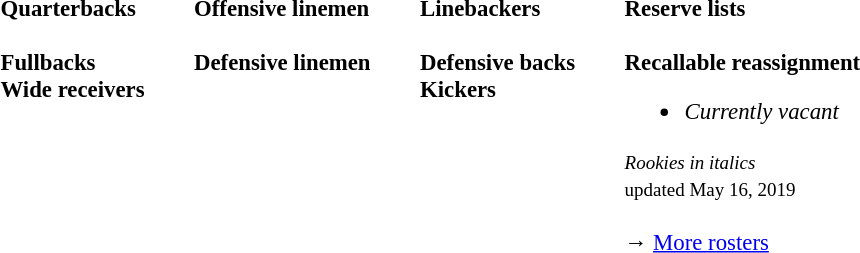<table class="toccolours" style="text-align: left;">
<tr>
<td style="font-size: 95%;vertical-align:top;"><strong>Quarterbacks</strong><br>
<br><strong>Fullbacks</strong>
<br><strong>Wide receivers</strong>



</td>
<td style="width: 25px;"></td>
<td style="font-size: 95%;vertical-align:top;"><strong>Offensive linemen</strong><br>



<br><strong>Defensive linemen</strong>



</td>
<td style="width: 25px;"></td>
<td style="font-size: 95%;vertical-align:top;"><strong>Linebackers</strong><br>
<br><strong>Defensive backs</strong>




<br><strong>Kickers</strong>
</td>
<td style="width: 25px;"></td>
<td style="font-size: 95%;vertical-align:top;"><strong>Reserve lists</strong><br>



















<br><strong>Recallable reassignment</strong><ul><li><em>Currently vacant</em></li></ul><small><em>Rookies in italics</em></small><br>
<small><span> </span> updated May 16, 2019</small><br>
<br>→ <a href='#'>More rosters</a></td>
</tr>
<tr>
</tr>
</table>
